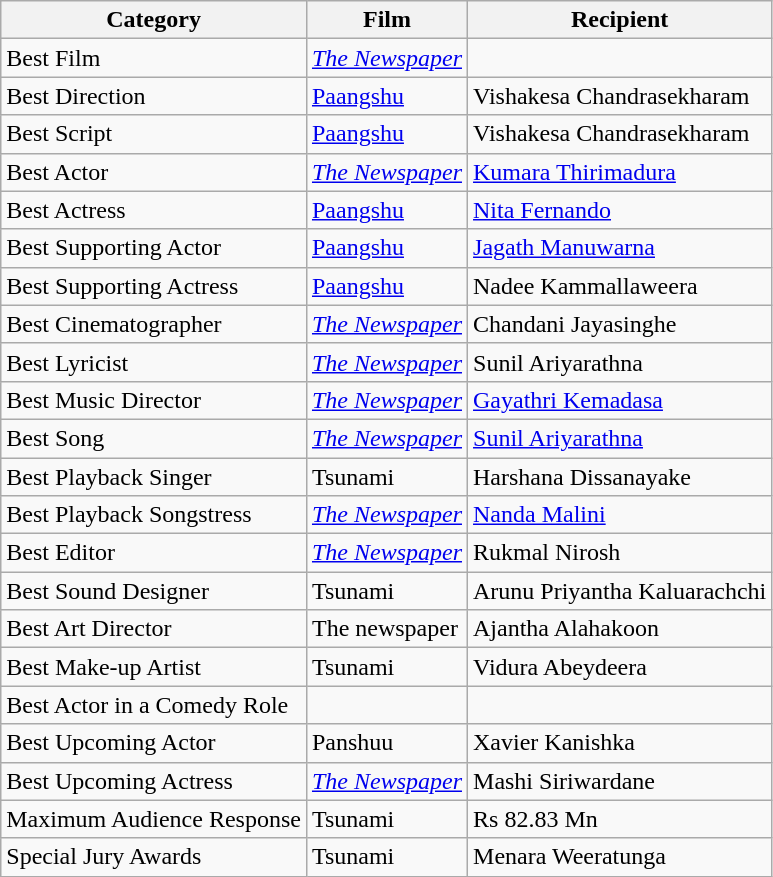<table class="wikitable plainrowheaders sortable">
<tr>
<th scope="col">Category</th>
<th scope="col">Film</th>
<th scope="col">Recipient</th>
</tr>
<tr>
<td>Best Film</td>
<td><em><a href='#'>The Newspaper</a></em></td>
<td></td>
</tr>
<tr>
<td>Best Direction</td>
<td><a href='#'>Paangshu</a></td>
<td>Vishakesa Chandrasekharam</td>
</tr>
<tr>
<td>Best Script</td>
<td><a href='#'>Paangshu</a></td>
<td>Vishakesa Chandrasekharam</td>
</tr>
<tr>
<td>Best Actor</td>
<td><em><a href='#'>The Newspaper</a></em></td>
<td><a href='#'>Kumara Thirimadura</a></td>
</tr>
<tr>
<td>Best Actress</td>
<td><a href='#'>Paangshu</a></td>
<td><a href='#'>Nita Fernando</a></td>
</tr>
<tr>
<td>Best Supporting Actor</td>
<td><a href='#'>Paangshu</a></td>
<td><a href='#'>Jagath Manuwarna</a></td>
</tr>
<tr>
<td>Best Supporting Actress</td>
<td><a href='#'>Paangshu</a></td>
<td>Nadee Kammallaweera</td>
</tr>
<tr>
<td>Best Cinematographer</td>
<td><em><a href='#'>The Newspaper</a></em></td>
<td>Chandani Jayasinghe</td>
</tr>
<tr>
<td>Best Lyricist</td>
<td><em><a href='#'>The Newspaper</a></em></td>
<td>Sunil Ariyarathna</td>
</tr>
<tr>
<td>Best Music Director</td>
<td><em><a href='#'>The Newspaper</a></em></td>
<td><a href='#'>Gayathri Kemadasa</a></td>
</tr>
<tr>
<td>Best Song</td>
<td><em><a href='#'>The Newspaper</a></em></td>
<td><a href='#'>Sunil Ariyarathna</a></td>
</tr>
<tr>
<td>Best Playback Singer</td>
<td>Tsunami</td>
<td>Harshana Dissanayake</td>
</tr>
<tr>
<td>Best Playback Songstress</td>
<td><em><a href='#'>The Newspaper</a></em></td>
<td><a href='#'>Nanda Malini</a></td>
</tr>
<tr>
<td>Best Editor</td>
<td><em><a href='#'>The Newspaper</a></em></td>
<td>Rukmal Nirosh</td>
</tr>
<tr>
<td>Best Sound Designer</td>
<td>Tsunami</td>
<td>Arunu Priyantha Kaluarachchi</td>
</tr>
<tr>
<td>Best Art Director</td>
<td>The newspaper</td>
<td>Ajantha Alahakoon</td>
</tr>
<tr>
<td>Best Make-up Artist</td>
<td>Tsunami</td>
<td>Vidura Abeydeera</td>
</tr>
<tr>
<td>Best Actor in a Comedy Role</td>
<td></td>
<td></td>
</tr>
<tr>
<td>Best Upcoming Actor</td>
<td>Panshuu</td>
<td>Xavier Kanishka</td>
</tr>
<tr>
<td>Best Upcoming Actress</td>
<td><em><a href='#'>The Newspaper</a></em></td>
<td>Mashi Siriwardane</td>
</tr>
<tr>
<td>Maximum Audience Response</td>
<td>Tsunami</td>
<td>Rs 82.83 Mn</td>
</tr>
<tr>
<td>Special Jury Awards</td>
<td>Tsunami</td>
<td>Menara Weeratunga</td>
</tr>
</table>
